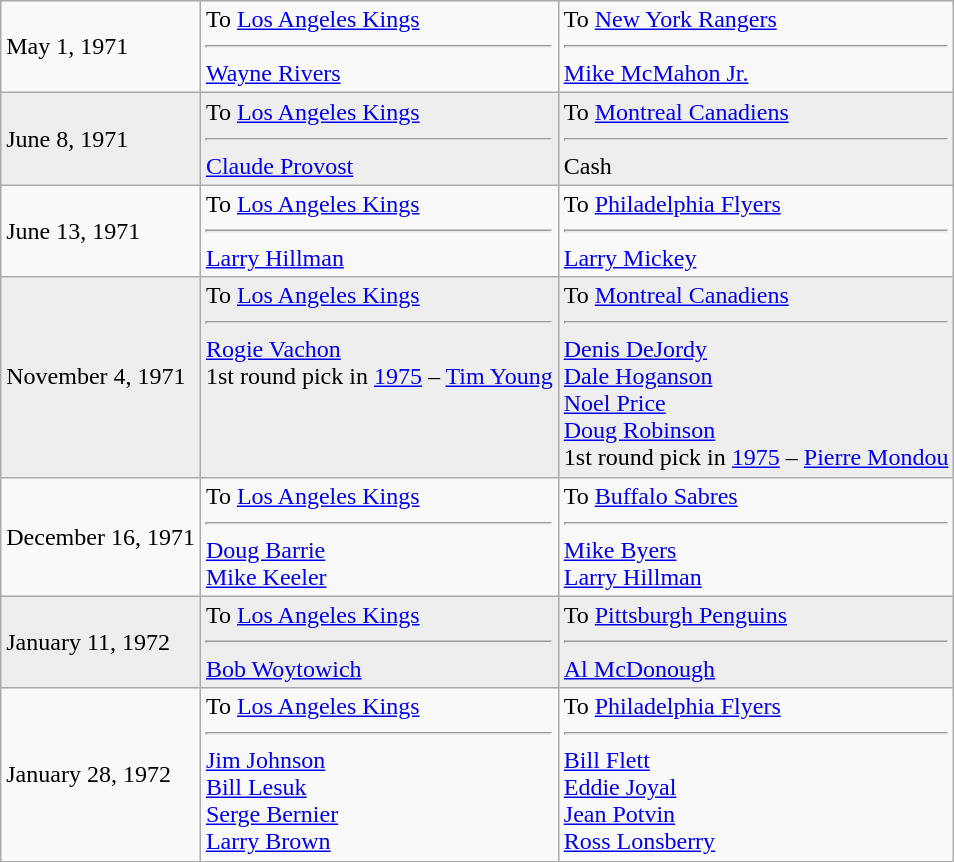<table class="wikitable">
<tr>
<td>May 1, 1971</td>
<td valign="top">To <a href='#'>Los Angeles Kings</a><hr><a href='#'>Wayne Rivers</a></td>
<td valign="top">To <a href='#'>New York Rangers</a><hr><a href='#'>Mike McMahon Jr.</a></td>
</tr>
<tr style="background:#eee;">
<td>June 8, 1971</td>
<td valign="top">To <a href='#'>Los Angeles Kings</a><hr><a href='#'>Claude Provost</a></td>
<td valign="top">To <a href='#'>Montreal Canadiens</a><hr>Cash</td>
</tr>
<tr>
<td>June 13, 1971</td>
<td valign="top">To <a href='#'>Los Angeles Kings</a><hr><a href='#'>Larry Hillman</a></td>
<td valign="top">To <a href='#'>Philadelphia Flyers</a><hr><a href='#'>Larry Mickey</a></td>
</tr>
<tr style="background:#eee;">
<td>November 4, 1971</td>
<td valign="top">To <a href='#'>Los Angeles Kings</a><hr><a href='#'>Rogie Vachon</a> <br> 1st round pick in <a href='#'>1975</a> – <a href='#'>Tim Young</a></td>
<td valign="top">To <a href='#'>Montreal Canadiens</a><hr><a href='#'>Denis DeJordy</a> <br> <a href='#'>Dale Hoganson</a> <br> <a href='#'>Noel Price</a> <br> <a href='#'>Doug Robinson</a> <br> 1st round pick in <a href='#'>1975</a> – <a href='#'>Pierre Mondou</a></td>
</tr>
<tr>
<td>December 16, 1971</td>
<td valign="top">To <a href='#'>Los Angeles Kings</a><hr><a href='#'>Doug Barrie</a> <br> <a href='#'>Mike Keeler</a></td>
<td valign="top">To <a href='#'>Buffalo Sabres</a><hr><a href='#'>Mike Byers</a> <br> <a href='#'>Larry Hillman</a></td>
</tr>
<tr style="background:#eee;">
<td>January 11, 1972</td>
<td valign="top">To <a href='#'>Los Angeles Kings</a><hr><a href='#'>Bob Woytowich</a></td>
<td valign="top">To <a href='#'>Pittsburgh Penguins</a><hr><a href='#'>Al McDonough</a></td>
</tr>
<tr>
<td>January 28, 1972</td>
<td valign="top">To <a href='#'>Los Angeles Kings</a><hr><a href='#'>Jim Johnson</a> <br> <a href='#'>Bill Lesuk</a> <br> <a href='#'>Serge Bernier</a> <br> <a href='#'>Larry Brown</a></td>
<td valign="top">To <a href='#'>Philadelphia Flyers</a><hr><a href='#'>Bill Flett</a> <br> <a href='#'>Eddie Joyal</a> <br> <a href='#'>Jean Potvin</a> <br> <a href='#'>Ross Lonsberry</a></td>
</tr>
</table>
